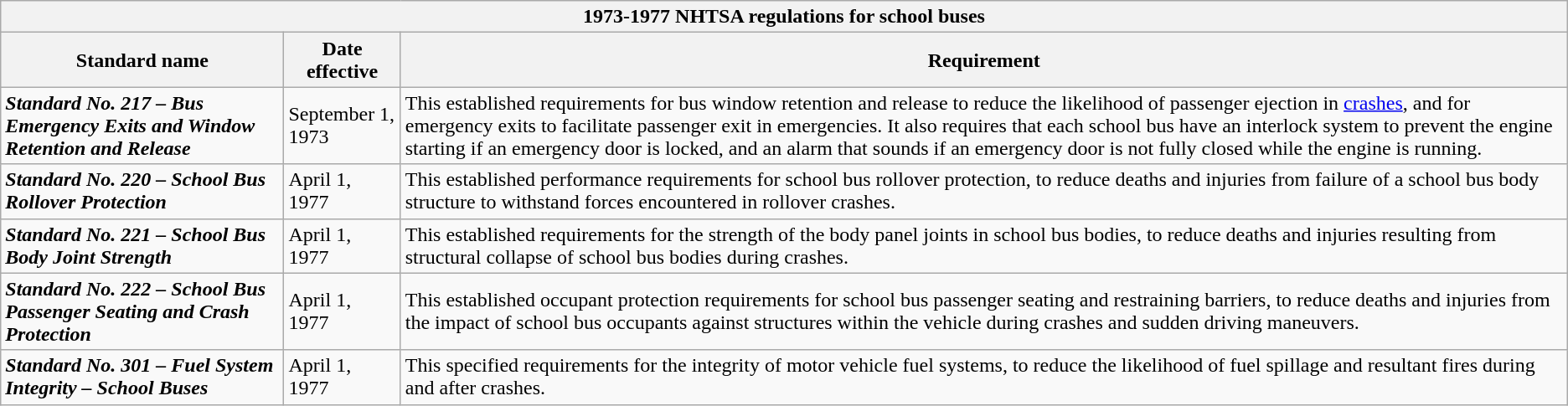<table class="wikitable">
<tr>
<th colspan="3">1973-1977 NHTSA regulations for school buses</th>
</tr>
<tr>
<th>Standard name</th>
<th>Date effective</th>
<th>Requirement</th>
</tr>
<tr>
<td><strong><em>Standard No. 217 – Bus Emergency Exits and Window Retention and Release</em></strong></td>
<td>September 1, 1973</td>
<td>This established requirements for bus window retention and release to reduce the likelihood of passenger ejection in <a href='#'>crashes</a>, and for emergency exits to facilitate passenger exit in emergencies. It also requires that each school bus have an interlock system to prevent the engine starting if an emergency door is locked, and an alarm that sounds if an emergency door is not fully closed while the engine is running.</td>
</tr>
<tr>
<td><strong><em>Standard No. 220 – School Bus Rollover Protection</em></strong></td>
<td>April 1, 1977</td>
<td>This established performance requirements for school bus rollover protection, to reduce deaths and injuries from failure of a school bus body structure to withstand forces encountered in rollover crashes.</td>
</tr>
<tr>
<td><strong><em>Standard No. 221 – School Bus Body Joint Strength</em></strong></td>
<td>April 1, 1977</td>
<td>This established requirements for the strength of the body panel joints in school bus bodies, to reduce deaths and injuries resulting from structural collapse of school bus bodies during crashes.</td>
</tr>
<tr>
<td><strong><em>Standard No. 222 – School Bus Passenger Seating and Crash Protection</em></strong></td>
<td>April 1, 1977</td>
<td>This established occupant protection requirements for school bus passenger seating and restraining barriers, to reduce deaths and injuries from the impact of school bus occupants against structures within the vehicle during crashes and sudden driving maneuvers.</td>
</tr>
<tr>
<td><strong><em>Standard No. 301 – Fuel System Integrity – School Buses</em></strong></td>
<td>April 1, 1977</td>
<td>This specified requirements for the integrity of motor vehicle fuel systems, to reduce the likelihood of fuel spillage and resultant fires during and after crashes.</td>
</tr>
</table>
